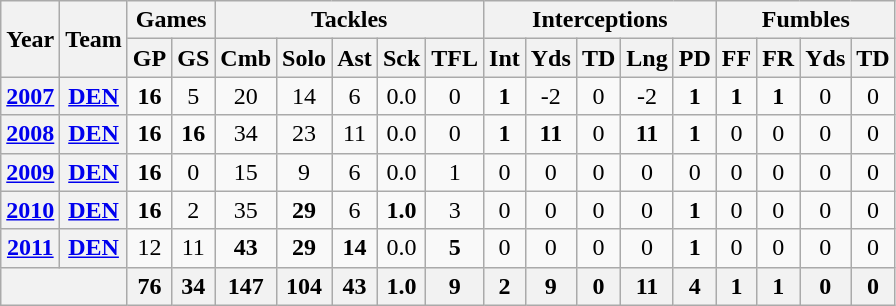<table class="wikitable" style="text-align:center">
<tr>
<th rowspan="2">Year</th>
<th rowspan="2">Team</th>
<th colspan="2">Games</th>
<th colspan="5">Tackles</th>
<th colspan="5">Interceptions</th>
<th colspan="4">Fumbles</th>
</tr>
<tr>
<th>GP</th>
<th>GS</th>
<th>Cmb</th>
<th>Solo</th>
<th>Ast</th>
<th>Sck</th>
<th>TFL</th>
<th>Int</th>
<th>Yds</th>
<th>TD</th>
<th>Lng</th>
<th>PD</th>
<th>FF</th>
<th>FR</th>
<th>Yds</th>
<th>TD</th>
</tr>
<tr>
<th><a href='#'>2007</a></th>
<th><a href='#'>DEN</a></th>
<td><strong>16</strong></td>
<td>5</td>
<td>20</td>
<td>14</td>
<td>6</td>
<td>0.0</td>
<td>0</td>
<td><strong>1</strong></td>
<td>-2</td>
<td>0</td>
<td>-2</td>
<td><strong>1</strong></td>
<td><strong>1</strong></td>
<td><strong>1</strong></td>
<td>0</td>
<td>0</td>
</tr>
<tr>
<th><a href='#'>2008</a></th>
<th><a href='#'>DEN</a></th>
<td><strong>16</strong></td>
<td><strong>16</strong></td>
<td>34</td>
<td>23</td>
<td>11</td>
<td>0.0</td>
<td>0</td>
<td><strong>1</strong></td>
<td><strong>11</strong></td>
<td>0</td>
<td><strong>11</strong></td>
<td><strong>1</strong></td>
<td>0</td>
<td>0</td>
<td>0</td>
<td>0</td>
</tr>
<tr>
<th><a href='#'>2009</a></th>
<th><a href='#'>DEN</a></th>
<td><strong>16</strong></td>
<td>0</td>
<td>15</td>
<td>9</td>
<td>6</td>
<td>0.0</td>
<td>1</td>
<td>0</td>
<td>0</td>
<td>0</td>
<td>0</td>
<td>0</td>
<td>0</td>
<td>0</td>
<td>0</td>
<td>0</td>
</tr>
<tr>
<th><a href='#'>2010</a></th>
<th><a href='#'>DEN</a></th>
<td><strong>16</strong></td>
<td>2</td>
<td>35</td>
<td><strong>29</strong></td>
<td>6</td>
<td><strong>1.0</strong></td>
<td>3</td>
<td>0</td>
<td>0</td>
<td>0</td>
<td>0</td>
<td><strong>1</strong></td>
<td>0</td>
<td>0</td>
<td>0</td>
<td>0</td>
</tr>
<tr>
<th><a href='#'>2011</a></th>
<th><a href='#'>DEN</a></th>
<td>12</td>
<td>11</td>
<td><strong>43</strong></td>
<td><strong>29</strong></td>
<td><strong>14</strong></td>
<td>0.0</td>
<td><strong>5</strong></td>
<td>0</td>
<td>0</td>
<td>0</td>
<td>0</td>
<td><strong>1</strong></td>
<td>0</td>
<td>0</td>
<td>0</td>
<td>0</td>
</tr>
<tr>
<th colspan="2"></th>
<th>76</th>
<th>34</th>
<th>147</th>
<th>104</th>
<th>43</th>
<th>1.0</th>
<th>9</th>
<th>2</th>
<th>9</th>
<th>0</th>
<th>11</th>
<th>4</th>
<th>1</th>
<th>1</th>
<th>0</th>
<th>0</th>
</tr>
</table>
